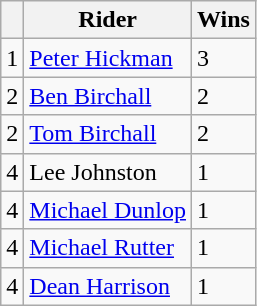<table class="wikitable">
<tr>
<th></th>
<th>Rider</th>
<th>Wins</th>
</tr>
<tr>
<td>1</td>
<td> <a href='#'>Peter Hickman</a></td>
<td>3</td>
</tr>
<tr>
<td>2</td>
<td> <a href='#'>Ben Birchall</a></td>
<td>2</td>
</tr>
<tr>
<td>2</td>
<td> <a href='#'>Tom Birchall</a></td>
<td>2</td>
</tr>
<tr>
<td>4</td>
<td> Lee Johnston</td>
<td>1</td>
</tr>
<tr>
<td>4</td>
<td> <a href='#'>Michael Dunlop</a></td>
<td>1</td>
</tr>
<tr>
<td>4</td>
<td> <a href='#'>Michael Rutter</a></td>
<td>1</td>
</tr>
<tr>
<td>4</td>
<td> <a href='#'>Dean Harrison</a></td>
<td>1</td>
</tr>
</table>
